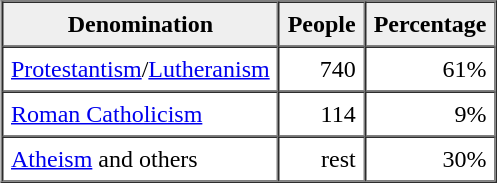<table border="1" cellpadding="5" cellspacing="0" align="right" style="margin-left:10px">
<tr>
<th style="background:#efefef;">Denomination</th>
<th style="background:#efefef;">People</th>
<th style="background:#efefef;">Percentage</th>
</tr>
<tr>
<td><a href='#'>Protestantism</a>/<a href='#'>Lutheranism</a></td>
<td align="right">740</td>
<td align="right">61%</td>
</tr>
<tr>
<td><a href='#'>Roman Catholicism</a></td>
<td align="right">114</td>
<td align="right">9%</td>
</tr>
<tr>
<td><a href='#'>Atheism</a> and others</td>
<td align="right">rest</td>
<td align="right">30%</td>
</tr>
</table>
